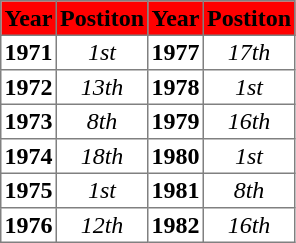<table border="1" cellpadding="2" style="border-collapse: collapse;">
<tr>
<th style="background:#FF0000;"><span>Year</span></th>
<th style="background:#FF0000;"><span>Postiton</span></th>
<th style="background:#FF0000;"><span>Year</span></th>
<th style="background:#FF0000;"><span>Postiton</span></th>
</tr>
<tr>
<td align=center><strong>1971</strong></td>
<td align=center><span><em>1st</em></span></td>
<td align=center><strong>1977</strong></td>
<td align=center><span><em>17th</em></span></td>
</tr>
<tr>
<td align=center><strong>1972</strong></td>
<td align=center><em>13th</em></td>
<td align=center><strong>1978</strong></td>
<td align=center><span><em>1st</em></span></td>
</tr>
<tr>
<td align=center><strong>1973</strong></td>
<td align=center><em>8th</em></td>
<td align=center><strong>1979</strong></td>
<td align=center><span><em>16th</em></span></td>
</tr>
<tr>
<td align=center><strong>1974</strong></td>
<td align=center><span><em>18th</em></span></td>
<td align=center><strong>1980</strong></td>
<td align=center><span><em>1st</em></span></td>
</tr>
<tr>
<td align=center><strong>1975</strong></td>
<td align=center><span><em>1st</em></span></td>
<td align=center><strong>1981</strong></td>
<td align=center><em>8th</em></td>
</tr>
<tr>
<td align=center><strong>1976</strong></td>
<td align=center><em>12th</em></td>
<td align=center><strong>1982</strong></td>
<td align=center><span><em>16th</em></span></td>
</tr>
</table>
